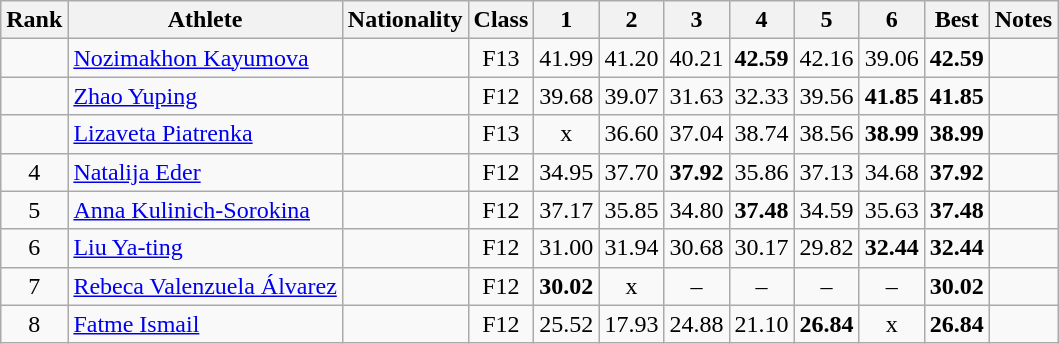<table class="wikitable sortable" style="text-align:center">
<tr>
<th>Rank</th>
<th>Athlete</th>
<th>Nationality</th>
<th>Class</th>
<th>1</th>
<th>2</th>
<th>3</th>
<th>4</th>
<th>5</th>
<th>6</th>
<th>Best</th>
<th>Notes</th>
</tr>
<tr>
<td></td>
<td align="left"><a href='#'>Nozimakhon Kayumova</a></td>
<td align="left"></td>
<td>F13</td>
<td>41.99</td>
<td>41.20</td>
<td>40.21</td>
<td><strong>42.59</strong></td>
<td>42.16</td>
<td>39.06</td>
<td><strong>42.59</strong></td>
<td></td>
</tr>
<tr>
<td></td>
<td align="left"><a href='#'>Zhao Yuping</a></td>
<td align="left"></td>
<td>F12</td>
<td>39.68</td>
<td>39.07</td>
<td>31.63</td>
<td>32.33</td>
<td>39.56</td>
<td><strong>41.85</strong></td>
<td><strong>41.85</strong></td>
<td></td>
</tr>
<tr>
<td></td>
<td align="left"><a href='#'>Lizaveta Piatrenka</a></td>
<td align="left"></td>
<td>F13</td>
<td>x</td>
<td>36.60</td>
<td>37.04</td>
<td>38.74</td>
<td>38.56</td>
<td><strong>38.99</strong></td>
<td><strong>38.99</strong></td>
<td></td>
</tr>
<tr>
<td>4</td>
<td align="left"><a href='#'>Natalija Eder</a></td>
<td align="left"></td>
<td>F12</td>
<td>34.95</td>
<td>37.70</td>
<td><strong>37.92</strong></td>
<td>35.86</td>
<td>37.13</td>
<td>34.68</td>
<td><strong>37.92</strong></td>
<td></td>
</tr>
<tr>
<td>5</td>
<td align="left"><a href='#'>Anna Kulinich-Sorokina</a></td>
<td align="left"></td>
<td>F12</td>
<td>37.17</td>
<td>35.85</td>
<td>34.80</td>
<td><strong>37.48</strong></td>
<td>34.59</td>
<td>35.63</td>
<td><strong>37.48</strong></td>
<td></td>
</tr>
<tr>
<td>6</td>
<td align="left"><a href='#'>Liu Ya-ting</a></td>
<td align="left"></td>
<td>F12</td>
<td>31.00</td>
<td>31.94</td>
<td>30.68</td>
<td>30.17</td>
<td>29.82</td>
<td><strong>32.44</strong></td>
<td><strong>32.44</strong></td>
<td></td>
</tr>
<tr>
<td>7</td>
<td align="left"><a href='#'>Rebeca Valenzuela Álvarez</a></td>
<td align="left"></td>
<td>F12</td>
<td><strong>30.02</strong></td>
<td>x</td>
<td>–</td>
<td>–</td>
<td>–</td>
<td>–</td>
<td><strong>30.02</strong></td>
<td></td>
</tr>
<tr>
<td>8</td>
<td align="left"><a href='#'>Fatme Ismail</a></td>
<td align="left"></td>
<td>F12</td>
<td>25.52</td>
<td>17.93</td>
<td>24.88</td>
<td>21.10</td>
<td><strong>26.84</strong></td>
<td>x</td>
<td><strong>26.84</strong></td>
<td></td>
</tr>
</table>
